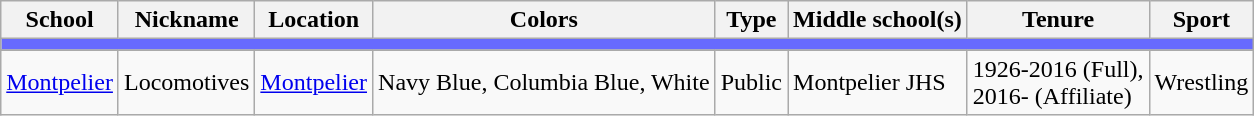<table class="wikitable sortable">
<tr>
<th>School</th>
<th>Nickname</th>
<th>Location</th>
<th>Colors</th>
<th>Type</th>
<th>Middle school(s)</th>
<th>Tenure</th>
<th>Sport</th>
</tr>
<tr>
<th colspan="9" style="background:#676AFE;"></th>
</tr>
<tr>
</tr>
<tr>
<td><a href='#'>Montpelier</a></td>
<td>Locomotives</td>
<td><a href='#'>Montpelier</a></td>
<td>Navy Blue, Columbia Blue, White  <br>  </td>
<td>Public</td>
<td>Montpelier JHS</td>
<td>1926-2016 (Full),<br>2016- (Affiliate)</td>
<td>Wrestling</td>
</tr>
</table>
